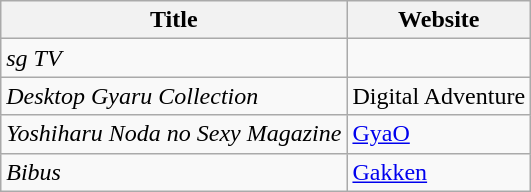<table class="wikitable">
<tr>
<th>Title</th>
<th>Website</th>
</tr>
<tr>
<td><em>sg TV</em></td>
<td></td>
</tr>
<tr>
<td><em>Desktop Gyaru Collection</em></td>
<td>Digital Adventure</td>
</tr>
<tr>
<td><em>Yoshiharu Noda no Sexy Magazine</em></td>
<td><a href='#'>GyaO</a></td>
</tr>
<tr>
<td><em>Bibus</em></td>
<td><a href='#'>Gakken</a></td>
</tr>
</table>
